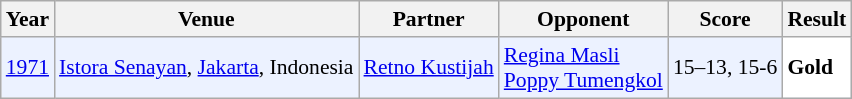<table class="sortable wikitable" style="font-size: 90%;">
<tr>
<th>Year</th>
<th>Venue</th>
<th>Partner</th>
<th>Opponent</th>
<th>Score</th>
<th>Result</th>
</tr>
<tr style="background:#ECF2FF">
<td align="center"><a href='#'>1971</a></td>
<td align="left"><a href='#'>Istora Senayan</a>, <a href='#'>Jakarta</a>, Indonesia</td>
<td align="left"> <a href='#'>Retno Kustijah</a></td>
<td align="left"> <a href='#'>Regina Masli</a><br> <a href='#'>Poppy Tumengkol</a></td>
<td align="left">15–13, 15-6</td>
<td style="text-align:left; background:white"> <strong>Gold</strong></td>
</tr>
</table>
